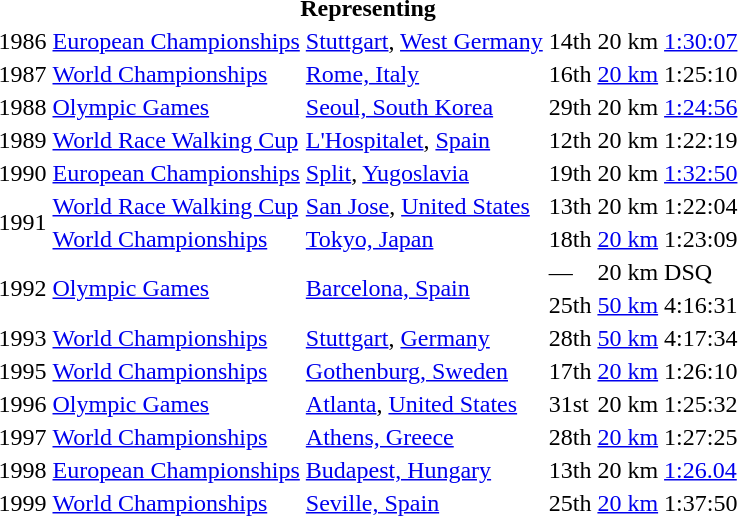<table>
<tr>
<th colspan="6">Representing </th>
</tr>
<tr>
<td>1986</td>
<td><a href='#'>European Championships</a></td>
<td><a href='#'>Stuttgart</a>, <a href='#'>West Germany</a></td>
<td>14th</td>
<td>20 km</td>
<td><a href='#'>1:30:07</a></td>
</tr>
<tr>
<td>1987</td>
<td><a href='#'>World Championships</a></td>
<td><a href='#'>Rome, Italy</a></td>
<td>16th</td>
<td><a href='#'>20 km</a></td>
<td>1:25:10</td>
</tr>
<tr>
<td>1988</td>
<td><a href='#'>Olympic Games</a></td>
<td><a href='#'>Seoul, South Korea</a></td>
<td>29th</td>
<td>20 km</td>
<td><a href='#'>1:24:56</a></td>
</tr>
<tr>
<td>1989</td>
<td><a href='#'>World Race Walking Cup</a></td>
<td><a href='#'>L'Hospitalet</a>, <a href='#'>Spain</a></td>
<td>12th</td>
<td>20 km</td>
<td>1:22:19</td>
</tr>
<tr>
<td>1990</td>
<td><a href='#'>European Championships</a></td>
<td><a href='#'>Split</a>, <a href='#'>Yugoslavia</a></td>
<td>19th</td>
<td>20 km</td>
<td><a href='#'>1:32:50</a></td>
</tr>
<tr>
<td rowspan=2>1991</td>
<td><a href='#'>World Race Walking Cup</a></td>
<td><a href='#'>San Jose</a>, <a href='#'>United States</a></td>
<td>13th</td>
<td>20 km</td>
<td>1:22:04</td>
</tr>
<tr>
<td><a href='#'>World Championships</a></td>
<td><a href='#'>Tokyo, Japan</a></td>
<td>18th</td>
<td><a href='#'>20 km</a></td>
<td>1:23:09</td>
</tr>
<tr>
<td rowspan=2>1992</td>
<td rowspan=2><a href='#'>Olympic Games</a></td>
<td rowspan=2><a href='#'>Barcelona, Spain</a></td>
<td>—</td>
<td>20 km</td>
<td>DSQ</td>
</tr>
<tr>
<td>25th</td>
<td><a href='#'>50 km</a></td>
<td>4:16:31</td>
</tr>
<tr>
<td>1993</td>
<td><a href='#'>World Championships</a></td>
<td><a href='#'>Stuttgart</a>, <a href='#'>Germany</a></td>
<td>28th</td>
<td><a href='#'>50 km</a></td>
<td>4:17:34</td>
</tr>
<tr>
<td>1995</td>
<td><a href='#'>World Championships</a></td>
<td><a href='#'>Gothenburg, Sweden</a></td>
<td>17th</td>
<td><a href='#'>20 km</a></td>
<td>1:26:10</td>
</tr>
<tr>
<td>1996</td>
<td><a href='#'>Olympic Games</a></td>
<td><a href='#'>Atlanta</a>, <a href='#'>United States</a></td>
<td>31st</td>
<td>20 km</td>
<td>1:25:32</td>
</tr>
<tr>
<td>1997</td>
<td><a href='#'>World Championships</a></td>
<td><a href='#'>Athens, Greece</a></td>
<td>28th</td>
<td><a href='#'>20 km</a></td>
<td>1:27:25</td>
</tr>
<tr>
<td>1998</td>
<td><a href='#'>European Championships</a></td>
<td><a href='#'>Budapest, Hungary</a></td>
<td>13th</td>
<td>20 km</td>
<td><a href='#'>1:26.04</a></td>
</tr>
<tr>
<td>1999</td>
<td><a href='#'>World Championships</a></td>
<td><a href='#'>Seville, Spain</a></td>
<td>25th</td>
<td><a href='#'>20 km</a></td>
<td>1:37:50</td>
</tr>
</table>
